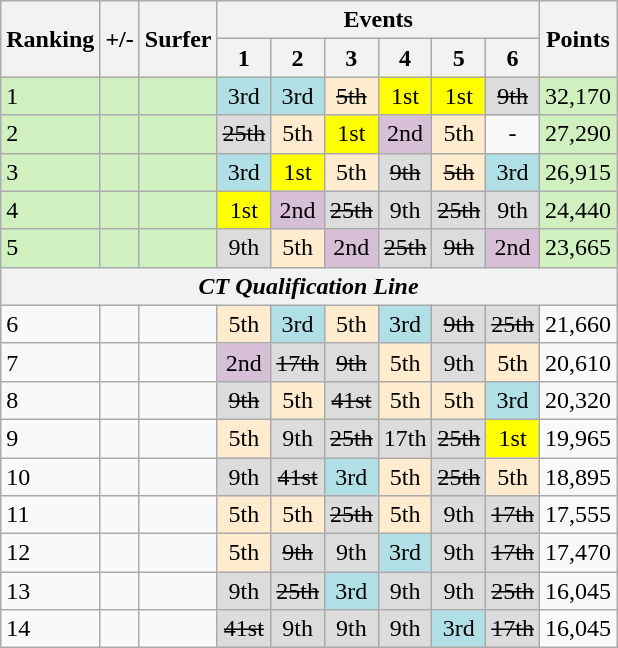<table class="wikitable" style="text-align: center;">
<tr>
<th rowspan="2">Ranking</th>
<th rowspan="2">+/-</th>
<th rowspan="2">Surfer</th>
<th colspan="6">Events</th>
<th rowspan="2">Points</th>
</tr>
<tr>
<th><span> 1</span></th>
<th><span> 2</span></th>
<th><span> 3</span></th>
<th><span> 4</span></th>
<th><span> 5</span></th>
<th><span> 6</span></th>
</tr>
<tr>
<td style="text-align:left; background:#d0f0c0;">1</td>
<td style="background:#d0f0c0;"></td>
<td style="text-align:left; background:#d0f0c0;"></td>
<td style="background:#b0e0e6;">3rd</td>
<td style="background:#b0e0e6;">3rd</td>
<td style="background:#ffebcd;"><s>5th</s></td>
<td style="background:yellow;">1st</td>
<td style="background:yellow;">1st</td>
<td style="background:#dcdcdc;"><s>9th</s></td>
<td style="background:#d0f0c0;">32,170</td>
</tr>
<tr>
<td style="text-align:left; background:#d0f0c0;">2</td>
<td style="background:#d0f0c0;"></td>
<td style="text-align:left; background:#d0f0c0;"></td>
<td style="background:#dcdcdc;"><s>25th</s></td>
<td style="background:#ffebcd;">5th</td>
<td style="background:yellow;">1st</td>
<td style="background:thistle;">2nd</td>
<td style="background:#ffebcd;">5th</td>
<td>-</td>
<td style="background:#d0f0c0;">27,290</td>
</tr>
<tr>
<td style="text-align:left; background:#d0f0c0;">3</td>
<td style="background:#d0f0c0;"></td>
<td style="text-align:left; background:#d0f0c0;"></td>
<td style="background:#b0e0e6;">3rd</td>
<td style="background:yellow;">1st</td>
<td style="background:#ffebcd;">5th</td>
<td style="background:#dcdcdc;"><s>9th</s></td>
<td style="background:#ffebcd;"><s>5th</s></td>
<td style="background:#b0e0e6;">3rd</td>
<td style="background:#d0f0c0;">26,915</td>
</tr>
<tr>
<td style="text-align:left; background:#d0f0c0;">4</td>
<td style="background:#d0f0c0;"></td>
<td style="text-align:left; background:#d0f0c0;"></td>
<td style="background:yellow;">1st</td>
<td style="background:thistle;">2nd</td>
<td style="background:#dcdcdc;"><s>25th</s></td>
<td style="background:#dcdcdc;">9th</td>
<td style="background:#dcdcdc;"><s>25th</s></td>
<td style="background:#dcdcdc;">9th</td>
<td style="background:#d0f0c0;">24,440</td>
</tr>
<tr>
<td style="text-align:left; background:#d0f0c0;">5</td>
<td style="background:#d0f0c0;"></td>
<td style="text-align:left; background:#d0f0c0;"></td>
<td style="background:#dcdcdc;">9th</td>
<td style="background:#ffebcd;">5th</td>
<td style="background:thistle;">2nd</td>
<td style="background:#dcdcdc;"><s>25th</s></td>
<td style="background:#dcdcdc;"><s>9th</s></td>
<td style="background:thistle;">2nd</td>
<td style="background:#d0f0c0;">23,665</td>
</tr>
<tr>
<th colspan="11"><em>CT Qualification Line</em></th>
</tr>
<tr>
<td style=text-align:left>6</td>
<td></td>
<td style=text-align:left></td>
<td style="background:#ffebcd;">5th</td>
<td style="background:#b0e0e6;">3rd</td>
<td style="background:#ffebcd;">5th</td>
<td style="background:#b0e0e6;">3rd</td>
<td style="background:#dcdcdc;"><s>9th</s></td>
<td style="background:#dcdcdc;"><s>25th</s></td>
<td>21,660</td>
</tr>
<tr>
<td style=text-align:left>7</td>
<td></td>
<td style=text-align:left></td>
<td style="background:thistle;">2nd</td>
<td style="background:#dcdcdc;"><s>17th</s></td>
<td style="background:#dcdcdc;"><s>9th</s></td>
<td style="background:#ffebcd;">5th</td>
<td style="background:#dcdcdc;">9th</td>
<td style="background:#ffebcd;">5th</td>
<td>20,610</td>
</tr>
<tr>
<td style=text-align:left>8</td>
<td></td>
<td style=text-align:left></td>
<td style="background:#dcdcdc;"><s>9th</s></td>
<td style="background:#ffebcd;">5th</td>
<td style="background:#dcdcdc;"><s>41st</s></td>
<td style="background:#ffebcd;">5th</td>
<td style="background:#ffebcd;">5th</td>
<td style="background:#b0e0e6;">3rd</td>
<td>20,320</td>
</tr>
<tr>
<td style=text-align:left>9</td>
<td></td>
<td style=text-align:left></td>
<td style="background:#ffebcd;">5th</td>
<td style="background:#dcdcdc;">9th</td>
<td style="background:#dcdcdc;"><s>25th</s></td>
<td style="background:#dcdcdc;">17th</td>
<td style="background:#dcdcdc;"><s>25th</s></td>
<td style="background:yellow;">1st</td>
<td>19,965</td>
</tr>
<tr>
<td style=text-align:left>10</td>
<td></td>
<td style=text-align:left></td>
<td style="background:#dcdcdc;">9th</td>
<td style="background:#dcdcdc;"><s>41st</s></td>
<td style="background:#b0e0e6;">3rd</td>
<td style="background:#ffebcd;">5th</td>
<td style="background:#dcdcdc;"><s>25th</s></td>
<td style="background:#ffebcd;">5th</td>
<td>18,895</td>
</tr>
<tr>
<td style=text-align:left>11</td>
<td></td>
<td style=text-align:left></td>
<td style="background:#ffebcd;">5th</td>
<td style="background:#ffebcd;">5th</td>
<td style="background:#dcdcdc;"><s>25th</s></td>
<td style="background:#ffebcd;">5th</td>
<td style="background:#dcdcdc;">9th</td>
<td style="background:#dcdcdc;"><s>17th</s></td>
<td>17,555</td>
</tr>
<tr>
<td style=text-align:left>12</td>
<td></td>
<td style=text-align:left></td>
<td style="background:#ffebcd;">5th</td>
<td style="background:#dcdcdc;"><s>9th</s></td>
<td style="background:#dcdcdc;">9th</td>
<td style="background:#b0e0e6;">3rd</td>
<td style="background:#dcdcdc;">9th</td>
<td style="background:#dcdcdc;"><s>17th</s></td>
<td>17,470</td>
</tr>
<tr>
<td style=text-align:left>13</td>
<td></td>
<td style=text-align:left></td>
<td style="background:#dcdcdc;">9th</td>
<td style="background:#dcdcdc;"><s>25th</s></td>
<td style="background:#b0e0e6;">3rd</td>
<td style="background:#dcdcdc;">9th</td>
<td style="background:#dcdcdc;">9th</td>
<td style="background:#dcdcdc;"><s>25th</s></td>
<td>16,045</td>
</tr>
<tr>
<td style=text-align:left>14</td>
<td></td>
<td style=text-align:left></td>
<td style="background:#dcdcdc;"><s>41st</s></td>
<td style="background:#dcdcdc;">9th</td>
<td style="background:#dcdcdc;">9th</td>
<td style="background:#dcdcdc;">9th</td>
<td style="background:#b0e0e6;">3rd</td>
<td style="background:#dcdcdc;"><s>17th</s></td>
<td>16,045</td>
</tr>
</table>
